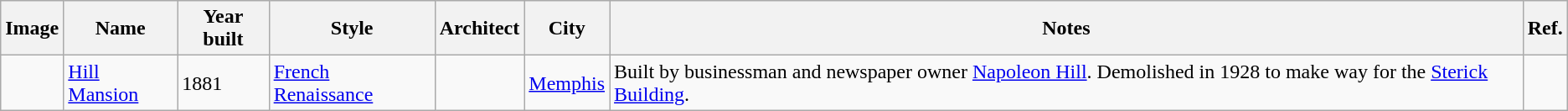<table class="sortable wikitable">
<tr>
<th>Image</th>
<th>Name</th>
<th>Year built</th>
<th>Style</th>
<th>Architect</th>
<th>City</th>
<th>Notes</th>
<th>Ref.</th>
</tr>
<tr>
<td></td>
<td><a href='#'>Hill Mansion</a></td>
<td>1881</td>
<td><a href='#'>French Renaissance</a></td>
<td></td>
<td><a href='#'>Memphis</a></td>
<td>Built by businessman and newspaper owner <a href='#'>Napoleon Hill</a>. Demolished in 1928 to make way for the <a href='#'>Sterick Building</a>.</td>
<td></td>
</tr>
</table>
